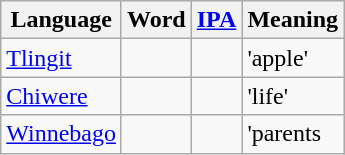<table class="wikitable">
<tr>
<th scope="col">Language</th>
<th scope="col">Word</th>
<th scope="col"><a href='#'>IPA</a></th>
<th scope="col">Meaning</th>
</tr>
<tr>
<td><a href='#'>Tlingit</a></td>
<td></td>
<td></td>
<td>'apple'</td>
</tr>
<tr>
<td><a href='#'>Chiwere</a></td>
<td></td>
<td></td>
<td>'life'</td>
</tr>
<tr>
<td><a href='#'>Winnebago</a></td>
<td></td>
<td></td>
<td>'parents</td>
</tr>
</table>
